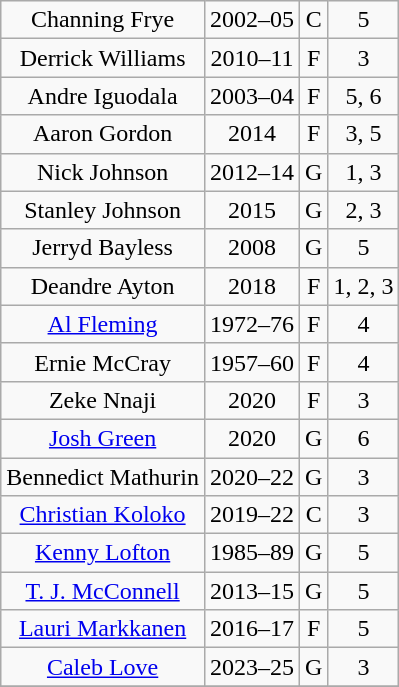<table class="wikitable" style="text-align:center;">
<tr>
<td>Channing Frye</td>
<td>2002–05</td>
<td>C</td>
<td>5</td>
</tr>
<tr>
<td>Derrick Williams</td>
<td>2010–11</td>
<td>F</td>
<td>3</td>
</tr>
<tr>
<td>Andre Iguodala</td>
<td>2003–04</td>
<td>F</td>
<td>5, 6</td>
</tr>
<tr>
<td>Aaron Gordon</td>
<td>2014</td>
<td>F</td>
<td>3, 5</td>
</tr>
<tr>
<td>Nick Johnson</td>
<td>2012–14</td>
<td>G</td>
<td>1, 3</td>
</tr>
<tr>
<td>Stanley Johnson</td>
<td>2015</td>
<td>G</td>
<td>2, 3</td>
</tr>
<tr>
<td>Jerryd Bayless</td>
<td>2008</td>
<td>G</td>
<td>5</td>
</tr>
<tr>
<td>Deandre Ayton</td>
<td>2018</td>
<td>F</td>
<td>1, 2, 3</td>
</tr>
<tr>
<td><a href='#'>Al Fleming</a></td>
<td>1972–76</td>
<td>F</td>
<td>4</td>
</tr>
<tr>
<td>Ernie McCray</td>
<td>1957–60</td>
<td>F</td>
<td>4</td>
</tr>
<tr>
<td>Zeke Nnaji</td>
<td>2020</td>
<td>F</td>
<td>3</td>
</tr>
<tr>
<td><a href='#'>Josh Green</a></td>
<td>2020</td>
<td>G</td>
<td>6</td>
</tr>
<tr>
<td>Bennedict Mathurin</td>
<td>2020–22</td>
<td>G</td>
<td>3</td>
</tr>
<tr>
<td><a href='#'>Christian Koloko</a></td>
<td>2019–22</td>
<td>C</td>
<td>3</td>
</tr>
<tr>
<td><a href='#'>Kenny Lofton</a></td>
<td>1985–89</td>
<td>G</td>
<td>5</td>
</tr>
<tr>
<td><a href='#'>T. J. McConnell</a></td>
<td>2013–15</td>
<td>G</td>
<td>5</td>
</tr>
<tr>
<td><a href='#'>Lauri Markkanen</a></td>
<td>2016–17</td>
<td>F</td>
<td>5</td>
</tr>
<tr>
<td><a href='#'>Caleb Love</a></td>
<td>2023–25</td>
<td>G</td>
<td>3</td>
</tr>
<tr>
</tr>
</table>
